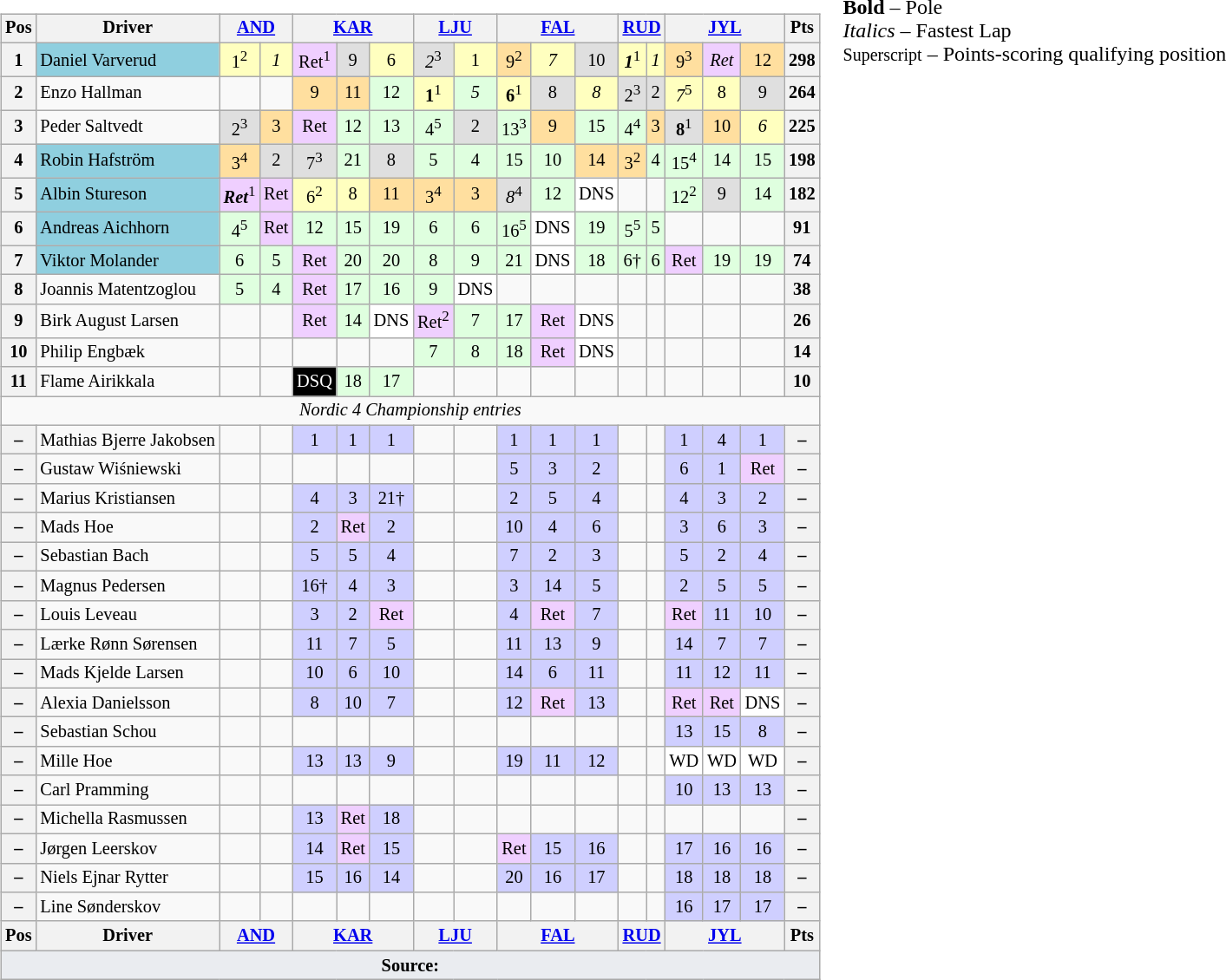<table>
<tr>
<td valign="top"><br><table class="wikitable" style="font-size: 85%; text-align:center">
<tr>
<th valign=middle>Pos</th>
<th valign=middle>Driver</th>
<th colspan=2><a href='#'>AND</a><br></th>
<th colspan=3><a href='#'>KAR</a><br></th>
<th colspan=2><a href='#'>LJU</a><br></th>
<th colspan=3><a href='#'>FAL</a><br></th>
<th colspan=2><a href='#'>RUD</a><br></th>
<th colspan=3><a href='#'>JYL</a><br></th>
<th valign=middle>Pts</th>
</tr>
<tr>
<th>1</th>
<td align=left style="background:#8fcfdf;"> Daniel Varverud</td>
<td style="background:#ffffbf;">1<sup>2</sup></td>
<td style="background:#ffffbf;"><em>1</em></td>
<td style="background:#EFCFFF;">Ret<sup>1</sup></td>
<td style="background:#dfdfdf;">9</td>
<td style="background:#ffffbf;">6</td>
<td style="background:#dfdfdf;"><em>2</em><sup>3</sup></td>
<td style="background:#ffffbf;">1</td>
<td style="background:#ffdf9f;">9<sup>2</sup></td>
<td style="background:#ffffbf;"><em>7</em></td>
<td style="background:#dfdfdf;">10</td>
<td style="background:#ffffbf;"><strong><em>1</em></strong><sup>1</sup></td>
<td style="background:#ffffbf;"><em>1</em></td>
<td style="background:#ffdf9f;">9<sup>3</sup></td>
<td style="background:#efcfff;"><em>Ret</em></td>
<td style="background:#ffdf9f;">12</td>
<th>298</th>
</tr>
<tr>
<th>2</th>
<td align="left"> Enzo Hallman</td>
<td></td>
<td></td>
<td style="background:#ffdf9f;">9</td>
<td style="background:#ffdf9f;">11</td>
<td style="background:#dfffdf;">12</td>
<td style="background:#ffffbf;"><strong>1</strong><sup>1</sup></td>
<td style="background:#dfffdf;"><em>5</em></td>
<td style="background:#ffffbf;"><strong>6</strong><sup>1</sup></td>
<td style="background:#dfdfdf;">8</td>
<td style="background:#ffffbf;"><em>8</em></td>
<td style="background:#dfdfdf;">2<sup>3</sup></td>
<td style="background:#dfdfdf;">2</td>
<td style="background:#ffffbf;"><em>7</em><sup>5</sup></td>
<td style="background:#ffffbf;">8</td>
<td style="background:#dfdfdf;">9</td>
<th>264</th>
</tr>
<tr>
<th>3</th>
<td align="left"> Peder Saltvedt</td>
<td style="background:#dfdfdf;">2<sup>3</sup></td>
<td style="background:#ffdf9f;">3</td>
<td style="background:#EFCFFF;">Ret</td>
<td style="background:#dfffdf;">12</td>
<td style="background:#dfffdf;">13</td>
<td style="background:#dfffdf;">4<sup>5</sup></td>
<td style="background:#dfdfdf;">2</td>
<td style="background:#dfffdf;">13<sup>3</sup></td>
<td style="background:#ffdf9f;">9</td>
<td style="background:#dfffdf;">15</td>
<td style="background:#dfffdf;">4<sup>4</sup></td>
<td style="background:#ffdf9f;">3</td>
<td style="background:#dfdfdf;"><strong>8</strong><sup>1</sup></td>
<td style="background:#ffdf9f;">10</td>
<td style="background:#ffffbf;"><em>6</em></td>
<th>225</th>
</tr>
<tr>
<th>4</th>
<td align="left" style="background:#8fcfdf;"> Robin Hafström</td>
<td style="background:#ffdf9f;">3<sup>4</sup></td>
<td style="background:#dfdfdf;">2</td>
<td style="background:#dfdfdf;">7<sup>3</sup></td>
<td style="background:#dfffdf">21</td>
<td style="background:#dfdfdf;">8</td>
<td style="background:#dfffdf;">5</td>
<td style="background:#dfffdf;">4</td>
<td style="background:#dfffdf;">15</td>
<td style="background:#dfffdf;">10</td>
<td style="background:#ffdf9f;">14</td>
<td style="background:#ffdf9f;">3<sup>2</sup></td>
<td style="background:#dfffdf;">4</td>
<td style="background:#dfffdf;">15<sup>4</sup></td>
<td style="background:#dfffdf;">14</td>
<td style="background:#dfffdf;">15</td>
<th>198</th>
</tr>
<tr>
<th>5</th>
<td align="left" style="background:#8fcfdf;"> Albin Stureson</td>
<td style="background:#EFCFFF;"><strong><em>Ret</em></strong><sup>1</sup></td>
<td style="background:#EFCFFF;">Ret</td>
<td style="background:#ffffbf;">6<sup>2</sup></td>
<td style="background:#ffffbf;">8</td>
<td style="background:#ffdf9f;">11</td>
<td style="background:#ffdf9f;">3<sup>4</sup></td>
<td style="background:#ffdf9f;">3</td>
<td style="background:#dfdfdf;"><em>8</em><sup>4</sup></td>
<td style="background:#dfffdf;">12</td>
<td style="background:#ffffff;">DNS</td>
<td></td>
<td></td>
<td style="background:#dfffdf;">12<sup>2</sup></td>
<td style="background:#dfdfdf;">9</td>
<td style="background:#dfffdf;">14</td>
<th>182</th>
</tr>
<tr>
<th>6</th>
<td align=left style="background:#8fcfdf;"> Andreas Aichhorn</td>
<td style="background:#dfffdf;">4<sup>5</sup></td>
<td style="background:#EFCFFF;">Ret</td>
<td style="background:#dfffdf;">12</td>
<td style="background:#dfffdf;">15</td>
<td style="background:#dfffdf;">19</td>
<td style="background:#dfffdf;">6</td>
<td style="background:#dfffdf;">6</td>
<td style="background:#dfffdf;">16<sup>5</sup></td>
<td style="background:#ffffff;">DNS</td>
<td style="background:#dfffdf;">19</td>
<td style="background:#dfffdf;">5<sup>5</sup></td>
<td style="background:#dfffdf;">5</td>
<td></td>
<td></td>
<td></td>
<th>91</th>
</tr>
<tr>
<th>7</th>
<td align="left" style="background:#8fcfdf;"> Viktor Molander</td>
<td style="background:#dfffdf;">6</td>
<td style="background:#dfffdf;">5</td>
<td style="background:#EFCFFF;">Ret</td>
<td style="background:#dfffdf;">20</td>
<td style="background:#dfffdf;">20</td>
<td style="background:#dfffdf;">8</td>
<td style="background:#dfffdf;">9</td>
<td style="background:#dfffdf;">21</td>
<td style="background:#ffffff;">DNS</td>
<td style="background:#dfffdf;">18</td>
<td style="background:#dfffdf;">6†</td>
<td style="background:#dfffdf;">6</td>
<td style="background:#efcfff;">Ret</td>
<td style="background:#dfffdf;">19</td>
<td style="background:#dfffdf;">19</td>
<th>74</th>
</tr>
<tr>
<th>8</th>
<td align="left"> Joannis Matentzoglou</td>
<td style="background:#dfffdf;">5</td>
<td style="background:#dfffdf;">4</td>
<td style="background:#EFCFFF;">Ret</td>
<td style="background:#dfffdf;">17</td>
<td style="background:#dfffdf;">16</td>
<td style="background:#dfffdf;">9</td>
<td style="background:#ffffff;">DNS</td>
<td></td>
<td></td>
<td></td>
<td></td>
<td></td>
<td></td>
<td></td>
<td></td>
<th>38</th>
</tr>
<tr>
<th>9</th>
<td align=left> Birk August Larsen</td>
<td></td>
<td></td>
<td style="background:#EFCFFF;">Ret</td>
<td style="background:#dfffdf;">14</td>
<td style="background:#ffffff;">DNS</td>
<td style="background:#EFCFFF;">Ret<sup>2</sup></td>
<td style="background:#dfffdf;">7</td>
<td style="background:#dfffdf;">17</td>
<td style="background:#EFCFFF;">Ret</td>
<td style="background:#ffffff">DNS</td>
<td></td>
<td></td>
<td></td>
<td></td>
<td></td>
<th>26</th>
</tr>
<tr>
<th>10</th>
<td align=left> Philip Engbæk</td>
<td></td>
<td></td>
<td></td>
<td></td>
<td></td>
<td style="background:#dfffdf;">7</td>
<td style="background:#dfffdf;">8</td>
<td style="background:#dfffdf;">18</td>
<td style="background:#EFCFFF;">Ret</td>
<td style="background:#ffffff">DNS</td>
<td></td>
<td></td>
<td></td>
<td></td>
<td></td>
<th>14</th>
</tr>
<tr>
<th>11</th>
<td align="left"> Flame Airikkala</td>
<td></td>
<td></td>
<td style="background:#000000; color:white;">DSQ</td>
<td style="background:#dfffdf">18</td>
<td style="background:#dfffdf">17</td>
<td></td>
<td></td>
<td></td>
<td></td>
<td></td>
<td></td>
<td></td>
<td></td>
<td></td>
<td></td>
<th>10</th>
</tr>
<tr>
<td colspan="28"><em>Nordic 4 Championship entries</em></td>
</tr>
<tr>
<th>–</th>
<td align=left nowrap> Mathias Bjerre Jakobsen</td>
<td></td>
<td></td>
<td style="background:#CFCFFF;">1</td>
<td style="background:#CFCFFF;">1</td>
<td style="background:#CFCFFF;">1</td>
<td></td>
<td></td>
<td style="background:#CFCFFF;">1</td>
<td style="background:#CFCFFF;">1</td>
<td style="background:#CFCFFF;">1</td>
<td></td>
<td></td>
<td style="background:#CFCFFF;">1</td>
<td style="background:#CFCFFF;">4</td>
<td style="background:#CFCFFF;">1</td>
<th>–</th>
</tr>
<tr>
<th>–</th>
<td align="left"> Gustaw Wiśniewski</td>
<td></td>
<td></td>
<td></td>
<td></td>
<td></td>
<td></td>
<td></td>
<td style="background:#CFCFFF;">5</td>
<td style="background:#CFCFFF;">3</td>
<td style="background:#CFCFFF;">2</td>
<td></td>
<td></td>
<td style="background:#CFCFFF;">6</td>
<td style="background:#CFCFFF;">1</td>
<td style="background:#EFCFFF;">Ret</td>
<th>–</th>
</tr>
<tr>
<th>–</th>
<td align="left"> Marius Kristiansen</td>
<td></td>
<td></td>
<td style="background:#CFCFFF;">4</td>
<td style="background:#CFCFFF;">3</td>
<td style="background:#CFCFFF;">21†</td>
<td></td>
<td></td>
<td style="background:#CFCFFF;">2</td>
<td style="background:#CFCFFF;">5</td>
<td style="background:#CFCFFF;">4</td>
<td></td>
<td></td>
<td style="background:#CFCFFF;">4</td>
<td style="background:#CFCFFF;">3</td>
<td style="background:#CFCFFF;">2</td>
<th>–</th>
</tr>
<tr>
<th>–</th>
<td align=left> Mads Hoe</td>
<td></td>
<td></td>
<td style="background:#CFCFFF;">2</td>
<td style="background:#EFCFFF;">Ret</td>
<td style="background:#CFCFFF;">2</td>
<td></td>
<td></td>
<td style="background:#CFCFFF;">10</td>
<td style="background:#CFCFFF;">4</td>
<td style="background:#CFCFFF;">6</td>
<td></td>
<td></td>
<td style="background:#CFCFFF;">3</td>
<td style="background:#CFCFFF;">6</td>
<td style="background:#CFCFFF;">3</td>
<th>–</th>
</tr>
<tr>
<th>–</th>
<td align="left"> Sebastian Bach</td>
<td></td>
<td></td>
<td style="background:#CFCFFF;">5</td>
<td style="background:#CFCFFF;">5</td>
<td style="background:#CFCFFF;">4</td>
<td></td>
<td></td>
<td style="background:#CFCFFF;">7</td>
<td style="background:#CFCFFF;">2</td>
<td style="background:#CFCFFF;">3</td>
<td></td>
<td></td>
<td style="background:#CFCFFF;">5</td>
<td style="background:#CFCFFF;">2</td>
<td style="background:#CFCFFF;">4</td>
<th>–</th>
</tr>
<tr>
<th>–</th>
<td align="left"> Magnus Pedersen</td>
<td></td>
<td></td>
<td style="background:#CFCFFF;">16†</td>
<td style="background:#CFCFFF;">4</td>
<td style="background:#CFCFFF;">3</td>
<td></td>
<td></td>
<td style="background:#CFCFFF;">3</td>
<td style="background:#CFCFFF;">14</td>
<td style="background:#CFCFFF;">5</td>
<td></td>
<td></td>
<td style="background:#CFCFFF;">2</td>
<td style="background:#CFCFFF;">5</td>
<td style="background:#CFCFFF;">5</td>
<th>–</th>
</tr>
<tr>
<th>–</th>
<td align="left"> Louis Leveau</td>
<td></td>
<td></td>
<td style="background:#CFCFFF;">3</td>
<td style="background:#CFCFFF;">2</td>
<td style="background:#EFCFFF;">Ret</td>
<td></td>
<td></td>
<td style="background:#CFCFFF;">4</td>
<td style="background:#EFCFFF;">Ret</td>
<td style="background:#CFCFFF;">7</td>
<td></td>
<td></td>
<td style="background:#EFCFFF;">Ret</td>
<td style="background:#CFCFFF;">11</td>
<td style="background:#CFCFFF;">10</td>
<th>–</th>
</tr>
<tr>
<th>–</th>
<td align="left"> Lærke Rønn Sørensen</td>
<td></td>
<td></td>
<td style="background:#CFCFFF;">11</td>
<td style="background:#CFCFFF;">7</td>
<td style="background:#CFCFFF;">5</td>
<td></td>
<td></td>
<td style="background:#CFCFFF;">11</td>
<td style="background:#CFCFFF;">13</td>
<td style="background:#CFCFFF;">9</td>
<td></td>
<td></td>
<td style="background:#CFCFFF;">14</td>
<td style="background:#CFCFFF;">7</td>
<td style="background:#CFCFFF;">7</td>
<th>–</th>
</tr>
<tr>
<th>–</th>
<td align="left"> Mads Kjelde Larsen</td>
<td></td>
<td></td>
<td style="background:#CFCFFF;">10</td>
<td style="background:#CFCFFF;">6</td>
<td style="background:#CFCFFF;">10</td>
<td></td>
<td></td>
<td style="background:#CFCFFF;">14</td>
<td style="background:#CFCFFF;">6</td>
<td style="background:#CFCFFF;">11</td>
<td></td>
<td></td>
<td style="background:#CFCFFF;">11</td>
<td style="background:#CFCFFF;">12</td>
<td style="background:#CFCFFF;">11</td>
<th>–</th>
</tr>
<tr>
<th>–</th>
<td align="left"> Alexia Danielsson</td>
<td></td>
<td></td>
<td style="background:#CFCFFF;">8</td>
<td style="background:#CFCFFF;">10</td>
<td style="background:#CFCFFF;">7</td>
<td></td>
<td></td>
<td style="background:#CFCFFF;">12</td>
<td style="background:#EFCFFF;">Ret</td>
<td style="background:#CFCFFF;">13</td>
<td></td>
<td></td>
<td style="background:#EFCFFF;">Ret</td>
<td style="background:#EFCFFF;">Ret</td>
<td style="background:#FFFFFF;">DNS</td>
<th>–</th>
</tr>
<tr>
<th>–</th>
<td align=left> Sebastian Schou</td>
<td></td>
<td></td>
<td></td>
<td></td>
<td></td>
<td></td>
<td></td>
<td></td>
<td></td>
<td></td>
<td></td>
<td></td>
<td style="background:#CFCFFF;">13</td>
<td style="background:#CFCFFF;">15</td>
<td style="background:#CFCFFF;">8</td>
<th>–</th>
</tr>
<tr>
<th>–</th>
<td align="left"> Mille Hoe</td>
<td></td>
<td></td>
<td style="background:#CFCFFF;">13</td>
<td style="background:#CFCFFF;">13</td>
<td style="background:#CFCFFF;">9</td>
<td></td>
<td></td>
<td style="background:#CFCFFF;">19</td>
<td style="background:#CFCFFF;">11</td>
<td style="background:#CFCFFF;">12</td>
<td></td>
<td></td>
<td style="background:#FFFFFF;">WD</td>
<td style="background:#FFFFFF;">WD</td>
<td style="background:#FFFFFF;">WD</td>
<th>–</th>
</tr>
<tr>
<th>–</th>
<td align=left> Carl Pramming</td>
<td></td>
<td></td>
<td></td>
<td></td>
<td></td>
<td></td>
<td></td>
<td></td>
<td></td>
<td></td>
<td></td>
<td></td>
<td style="background:#CFCFFF;">10</td>
<td style="background:#CFCFFF;">13</td>
<td style="background:#CFCFFF;">13</td>
<th>–</th>
</tr>
<tr>
<th>–</th>
<td align=left> Michella Rasmussen</td>
<td></td>
<td></td>
<td style="background:#CFCFFF;">13</td>
<td style="background:#EFCFFF;">Ret</td>
<td style="background:#CFCFFF;">18</td>
<td></td>
<td></td>
<td></td>
<td></td>
<td></td>
<td></td>
<td></td>
<td></td>
<td></td>
<td></td>
<th>–</th>
</tr>
<tr>
<th>–</th>
<td align="left"> Jørgen Leerskov</td>
<td></td>
<td></td>
<td style="background:#CFCFFF;">14</td>
<td style="background:#EFCFFF;">Ret</td>
<td style="background:#CFCFFF;">15</td>
<td></td>
<td></td>
<td style="background:#EFCFFF;">Ret</td>
<td style="background:#CFCFFF;">15</td>
<td style="background:#CFCFFF;">16</td>
<td></td>
<td></td>
<td style="background:#CFCFFF;">17</td>
<td style="background:#CFCFFF;">16</td>
<td style="background:#CFCFFF;">16</td>
<th>–</th>
</tr>
<tr>
<th>–</th>
<td align="left"> Niels Ejnar Rytter</td>
<td></td>
<td></td>
<td style="background:#CFCFFF;">15</td>
<td style="background:#CFCFFF;">16</td>
<td style="background:#CFCFFF;">14</td>
<td></td>
<td></td>
<td style="background:#CFCFFF;">20</td>
<td style="background:#CFCFFF;">16</td>
<td style="background:#CFCFFF;">17</td>
<td></td>
<td></td>
<td style="background:#CFCFFF;">18</td>
<td style="background:#CFCFFF;">18</td>
<td style="background:#CFCFFF;">18</td>
<th>–</th>
</tr>
<tr>
<th>–</th>
<td align=left> Line Sønderskov</td>
<td></td>
<td></td>
<td></td>
<td></td>
<td></td>
<td></td>
<td></td>
<td></td>
<td></td>
<td></td>
<td></td>
<td></td>
<td style="background:#CFCFFF;">16</td>
<td style="background:#CFCFFF;">17</td>
<td style="background:#CFCFFF;">17</td>
<th>–</th>
</tr>
<tr>
<th valign=middle>Pos</th>
<th valign=middle>Driver</th>
<th colspan=2><a href='#'>AND</a><br></th>
<th colspan=3><a href='#'>KAR</a><br></th>
<th colspan=2><a href='#'>LJU</a><br></th>
<th colspan=3><a href='#'>FAL</a><br></th>
<th colspan=2><a href='#'>RUD</a><br></th>
<th colspan=3><a href='#'>JYL</a><br></th>
<th valign=middle>Pts</th>
</tr>
<tr>
<td colspan=18 style="background-color:#EAECF0;text-align:center" align="bottom"><strong>Source:</strong> </td>
</tr>
</table>
</td>
<td valign="top"><br>
<span><strong>Bold</strong> – Pole<br>
<em>Italics</em> – Fastest Lap<br>
<small>Superscript</small> – Points-scoring qualifying position
</span></td>
</tr>
</table>
